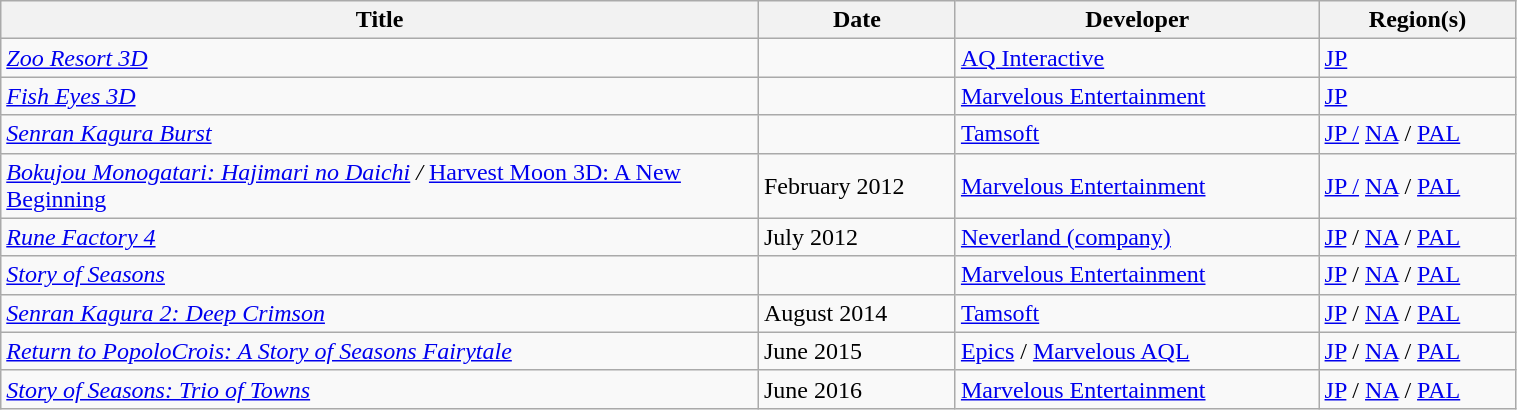<table class="wikitable sortable" style="text-align: left; width: 80%;">
<tr>
<th style="width:50%;">Title</th>
<th style="width:13%;">Date</th>
<th style="width:24%;">Developer</th>
<th style="width:13%;">Region(s)</th>
</tr>
<tr>
<td><em><a href='#'>Zoo Resort 3D</a></em></td>
<td></td>
<td><a href='#'>AQ Interactive</a></td>
<td><a href='#'>JP</a></td>
</tr>
<tr>
<td><em><a href='#'>Fish Eyes 3D</a></em></td>
<td></td>
<td><a href='#'>Marvelous Entertainment</a></td>
<td><a href='#'>JP</a></td>
</tr>
<tr>
<td><em><a href='#'>Senran Kagura Burst</a></em></td>
<td></td>
<td><a href='#'>Tamsoft</a></td>
<td><a href='#'>JP /</a> <a href='#'>NA</a> / <a href='#'>PAL</a></td>
</tr>
<tr>
<td><em><a href='#'>Bokujou Monogatari: Hajimari no Daichi</a> /</em> <a href='#'>Harvest Moon 3D: A New Beginning</a></td>
<td>February 2012</td>
<td><a href='#'>Marvelous Entertainment</a></td>
<td><a href='#'>JP /</a> <a href='#'>NA</a> / <a href='#'>PAL</a></td>
</tr>
<tr>
<td><em><a href='#'>Rune Factory 4</a></em></td>
<td>July 2012</td>
<td><a href='#'>Neverland (company)</a></td>
<td><a href='#'>JP</a> / <a href='#'>NA</a> / <a href='#'>PAL</a></td>
</tr>
<tr>
<td><em><a href='#'>Story of Seasons</a></em></td>
<td></td>
<td><a href='#'>Marvelous Entertainment</a></td>
<td><a href='#'>JP</a> / <a href='#'>NA</a> / <a href='#'>PAL</a></td>
</tr>
<tr>
<td><em><a href='#'>Senran Kagura 2: Deep Crimson</a></em></td>
<td>August 2014</td>
<td><a href='#'>Tamsoft</a></td>
<td><a href='#'>JP</a> / <a href='#'>NA</a> / <a href='#'>PAL</a></td>
</tr>
<tr>
<td><em><a href='#'>Return to PopoloCrois: A Story of Seasons Fairytale</a></em></td>
<td>June 2015</td>
<td><a href='#'>Epics</a> / <a href='#'>Marvelous AQL</a></td>
<td><a href='#'>JP</a> / <a href='#'>NA</a> / <a href='#'>PAL</a></td>
</tr>
<tr>
<td><em><a href='#'>Story of Seasons: Trio of Towns</a></em></td>
<td>June 2016</td>
<td><a href='#'>Marvelous Entertainment</a></td>
<td><a href='#'>JP</a> / <a href='#'>NA</a> / <a href='#'>PAL</a></td>
</tr>
</table>
